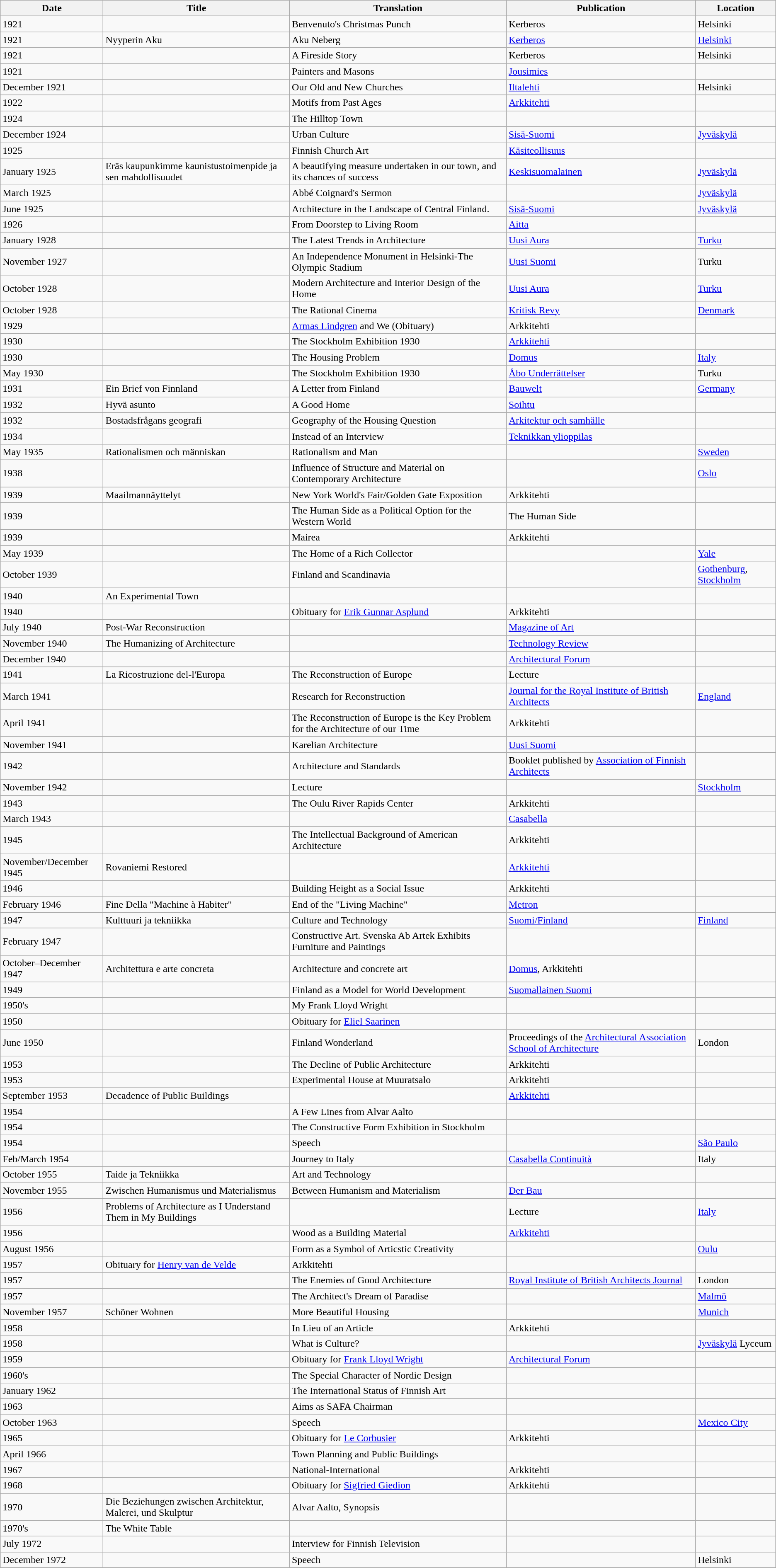<table class="wikitable sortable">
<tr>
<th scope="col">Date</th>
<th scope="col">Title</th>
<th scope="col">Translation</th>
<th scope="col">Publication</th>
<th scope="col">Location</th>
</tr>
<tr>
<td>1921</td>
<td></td>
<td>Benvenuto's Christmas Punch</td>
<td>Kerberos</td>
<td>Helsinki</td>
</tr>
<tr>
<td>1921</td>
<td>Nyyperin Aku</td>
<td>Aku Neberg</td>
<td><a href='#'>Kerberos</a></td>
<td><a href='#'>Helsinki</a></td>
</tr>
<tr>
<td>1921</td>
<td></td>
<td>A Fireside Story</td>
<td>Kerberos</td>
<td>Helsinki</td>
</tr>
<tr>
<td>1921</td>
<td></td>
<td>Painters and Masons</td>
<td><a href='#'>Jousimies</a></td>
<td></td>
</tr>
<tr>
<td>December 1921</td>
<td></td>
<td>Our Old and New Churches</td>
<td><a href='#'>Iltalehti</a></td>
<td>Helsinki</td>
</tr>
<tr>
<td>1922</td>
<td></td>
<td>Motifs from Past Ages</td>
<td><a href='#'>Arkkitehti</a></td>
<td></td>
</tr>
<tr>
<td>1924</td>
<td></td>
<td>The Hilltop Town</td>
<td></td>
<td></td>
</tr>
<tr>
<td>December 1924</td>
<td></td>
<td>Urban Culture</td>
<td><a href='#'>Sisä-Suomi</a></td>
<td><a href='#'>Jyväskylä</a></td>
</tr>
<tr>
<td>1925</td>
<td></td>
<td>Finnish Church Art</td>
<td><a href='#'>Käsiteollisuus</a></td>
<td></td>
</tr>
<tr>
<td>January 1925</td>
<td>Eräs kaupunkimme kaunistustoimenpide ja sen mahdollisuudet</td>
<td>A beautifying measure undertaken in our town, and its chances of success</td>
<td><a href='#'>Keskisuomalainen</a></td>
<td><a href='#'>Jyväskylä</a></td>
</tr>
<tr>
<td>March 1925</td>
<td></td>
<td>Abbé Coignard's Sermon</td>
<td></td>
<td><a href='#'>Jyväskylä</a></td>
</tr>
<tr>
<td>June 1925</td>
<td></td>
<td>Architecture in the Landscape of Central Finland.</td>
<td><a href='#'>Sisä-Suomi</a></td>
<td><a href='#'>Jyväskylä</a></td>
</tr>
<tr>
<td>1926</td>
<td></td>
<td>From Doorstep to Living Room</td>
<td><a href='#'>Aitta</a></td>
<td></td>
</tr>
<tr>
<td>January 1928</td>
<td></td>
<td>The Latest Trends in Architecture</td>
<td><a href='#'>Uusi Aura</a></td>
<td><a href='#'>Turku</a></td>
</tr>
<tr>
<td>November 1927</td>
<td></td>
<td>An Independence Monument in Helsinki-The Olympic Stadium</td>
<td><a href='#'>Uusi Suomi</a></td>
<td>Turku</td>
</tr>
<tr>
<td>October 1928</td>
<td></td>
<td>Modern Architecture and Interior Design of the Home</td>
<td><a href='#'>Uusi Aura</a></td>
<td><a href='#'>Turku</a></td>
</tr>
<tr>
<td>October 1928</td>
<td></td>
<td>The Rational Cinema</td>
<td><a href='#'>Kritisk Revy</a></td>
<td><a href='#'>Denmark</a></td>
</tr>
<tr>
<td>1929</td>
<td></td>
<td><a href='#'>Armas Lindgren</a> and We (Obituary)</td>
<td>Arkkitehti</td>
<td></td>
</tr>
<tr>
<td>1930</td>
<td></td>
<td>The Stockholm Exhibition 1930</td>
<td><a href='#'>Arkkitehti</a></td>
<td></td>
</tr>
<tr>
<td>1930</td>
<td></td>
<td>The Housing Problem</td>
<td><a href='#'>Domus</a></td>
<td><a href='#'>Italy</a></td>
</tr>
<tr>
<td>May 1930</td>
<td></td>
<td>The Stockholm Exhibition 1930</td>
<td><a href='#'>Åbo Underrättelser</a></td>
<td>Turku</td>
</tr>
<tr>
<td>1931</td>
<td>Ein Brief von Finnland</td>
<td>A Letter from Finland</td>
<td><a href='#'>Bauwelt</a></td>
<td><a href='#'>Germany</a></td>
</tr>
<tr>
<td>1932</td>
<td>Hyvä asunto</td>
<td>A Good Home</td>
<td><a href='#'>Soihtu</a></td>
<td></td>
</tr>
<tr>
<td>1932</td>
<td>Bostadsfrågans geografi</td>
<td>Geography of the Housing Question</td>
<td><a href='#'>Arkitektur och samhälle</a></td>
<td></td>
</tr>
<tr>
<td>1934</td>
<td></td>
<td>Instead of an Interview</td>
<td><a href='#'>Teknikkan ylioppilas</a></td>
<td></td>
</tr>
<tr>
<td>May 1935</td>
<td>Rationalismen och människan</td>
<td>Rationalism and Man</td>
<td></td>
<td><a href='#'>Sweden</a></td>
</tr>
<tr>
<td>1938</td>
<td></td>
<td>Influence of Structure and Material on Contemporary Architecture</td>
<td></td>
<td><a href='#'>Oslo</a></td>
</tr>
<tr>
<td>1939</td>
<td>Maailmannäyttelyt</td>
<td>New York World's Fair/Golden Gate Exposition</td>
<td>Arkkitehti</td>
<td></td>
</tr>
<tr>
<td>1939</td>
<td></td>
<td>The Human Side as a Political Option for the Western World</td>
<td>The Human Side</td>
<td></td>
</tr>
<tr>
<td>1939</td>
<td></td>
<td>Mairea</td>
<td>Arkkitehti</td>
<td></td>
</tr>
<tr>
<td>May 1939</td>
<td></td>
<td>The Home of a Rich Collector</td>
<td></td>
<td><a href='#'>Yale</a></td>
</tr>
<tr>
<td>October 1939</td>
<td></td>
<td>Finland and Scandinavia</td>
<td></td>
<td><a href='#'>Gothenburg</a>, <a href='#'>Stockholm</a></td>
</tr>
<tr>
<td>1940</td>
<td>An Experimental Town</td>
<td></td>
<td></td>
<td></td>
</tr>
<tr>
<td>1940</td>
<td></td>
<td>Obituary for <a href='#'>Erik Gunnar Asplund</a></td>
<td>Arkkitehti</td>
<td></td>
</tr>
<tr>
<td>July 1940</td>
<td>Post-War Reconstruction</td>
<td></td>
<td><a href='#'>Magazine of Art</a></td>
<td></td>
</tr>
<tr>
<td>November 1940</td>
<td>The Humanizing of Architecture</td>
<td></td>
<td><a href='#'>Technology Review</a></td>
<td></td>
</tr>
<tr>
<td>December 1940</td>
<td></td>
<td></td>
<td><a href='#'>Architectural Forum</a></td>
<td></td>
</tr>
<tr>
<td>1941</td>
<td>La Ricostruzione del-l'Europa</td>
<td>The Reconstruction of Europe</td>
<td>Lecture</td>
</tr>
<tr>
<td>March 1941</td>
<td></td>
<td>Research for Reconstruction</td>
<td><a href='#'>Journal for the Royal Institute of British Architects</a></td>
<td><a href='#'>England</a></td>
</tr>
<tr>
<td>April 1941</td>
<td></td>
<td>The Reconstruction of Europe is the Key Problem for the Architecture of our Time</td>
<td>Arkkitehti</td>
<td></td>
</tr>
<tr>
<td>November 1941</td>
<td></td>
<td>Karelian Architecture</td>
<td><a href='#'>Uusi Suomi</a></td>
<td></td>
</tr>
<tr>
<td>1942</td>
<td></td>
<td>Architecture and Standards</td>
<td>Booklet published by <a href='#'>Association of Finnish Architects</a></td>
<td></td>
</tr>
<tr>
<td>November 1942</td>
<td></td>
<td>Lecture</td>
<td></td>
<td><a href='#'>Stockholm</a></td>
</tr>
<tr>
<td>1943</td>
<td></td>
<td>The Oulu River Rapids Center</td>
<td>Arkkitehti</td>
<td></td>
</tr>
<tr>
<td>March 1943</td>
<td></td>
<td></td>
<td><a href='#'>Casabella</a></td>
<td></td>
</tr>
<tr>
<td>1945</td>
<td></td>
<td>The Intellectual Background of American Architecture</td>
<td>Arkkitehti</td>
<td></td>
</tr>
<tr>
<td>November/December 1945</td>
<td>Rovaniemi Restored</td>
<td></td>
<td><a href='#'>Arkkitehti</a></td>
<td></td>
</tr>
<tr>
<td>1946</td>
<td></td>
<td>Building Height as a Social Issue</td>
<td>Arkkitehti</td>
<td></td>
</tr>
<tr>
<td>February 1946</td>
<td>Fine Della "Machine à Habiter"</td>
<td>End of the "Living Machine"</td>
<td><a href='#'>Metron</a></td>
<td></td>
</tr>
<tr>
<td>1947</td>
<td>Kulttuuri ja tekniikka</td>
<td>Culture and Technology</td>
<td><a href='#'>Suomi/Finland</a></td>
<td><a href='#'>Finland</a></td>
</tr>
<tr>
<td>February 1947</td>
<td></td>
<td>Constructive Art. Svenska Ab Artek Exhibits Furniture and Paintings</td>
<td></td>
<td></td>
</tr>
<tr>
<td>October–December 1947</td>
<td>Architettura e arte concreta</td>
<td>Architecture and concrete art</td>
<td><a href='#'>Domus</a>, Arkkitehti</td>
<td></td>
</tr>
<tr>
<td>1949</td>
<td></td>
<td>Finland as a Model for World Development</td>
<td><a href='#'>Suomallainen Suomi</a></td>
<td></td>
</tr>
<tr>
<td>1950's</td>
<td></td>
<td>My Frank Lloyd Wright</td>
<td></td>
<td></td>
</tr>
<tr>
<td>1950</td>
<td></td>
<td>Obituary for <a href='#'>Eliel Saarinen</a></td>
<td></td>
<td></td>
</tr>
<tr>
<td>June 1950</td>
<td></td>
<td>Finland Wonderland</td>
<td>Proceedings of the <a href='#'>Architectural Association School of Architecture</a></td>
<td>London</td>
</tr>
<tr>
<td>1953</td>
<td></td>
<td>The Decline of Public Architecture</td>
<td>Arkkitehti</td>
<td></td>
</tr>
<tr>
<td>1953</td>
<td></td>
<td>Experimental House at Muuratsalo</td>
<td>Arkkitehti</td>
<td></td>
</tr>
<tr>
<td>September 1953</td>
<td>Decadence of Public Buildings</td>
<td></td>
<td><a href='#'>Arkkitehti</a></td>
<td></td>
</tr>
<tr>
<td>1954</td>
<td></td>
<td>A Few Lines from Alvar Aalto</td>
<td></td>
<td></td>
</tr>
<tr>
<td>1954</td>
<td></td>
<td>The Constructive Form Exhibition in Stockholm</td>
<td></td>
<td></td>
</tr>
<tr>
<td>1954</td>
<td></td>
<td>Speech</td>
<td></td>
<td><a href='#'>São Paulo</a></td>
</tr>
<tr>
<td>Feb/March 1954</td>
<td></td>
<td>Journey to Italy</td>
<td><a href='#'>Casabella Continuità</a></td>
<td>Italy</td>
</tr>
<tr>
<td>October 1955</td>
<td>Taide ja Tekniikka</td>
<td>Art and Technology</td>
<td></td>
<td></td>
</tr>
<tr>
<td>November 1955</td>
<td>Zwischen Humanismus und Materialismus</td>
<td>Between Humanism and Materialism</td>
<td><a href='#'>Der Bau</a></td>
<td></td>
</tr>
<tr>
<td>1956</td>
<td>Problems of Architecture as I Understand Them in My Buildings</td>
<td></td>
<td>Lecture</td>
<td><a href='#'>Italy</a></td>
</tr>
<tr>
<td>1956</td>
<td></td>
<td>Wood as a Building Material</td>
<td><a href='#'>Arkkitehti</a></td>
<td></td>
</tr>
<tr>
<td>August 1956</td>
<td></td>
<td>Form as a Symbol of Articstic Creativity</td>
<td></td>
<td><a href='#'>Oulu</a></td>
</tr>
<tr>
<td>1957</td>
<td>Obituary for <a href='#'>Henry van de Velde</a></td>
<td>Arkkitehti</td>
<td></td>
<td></td>
</tr>
<tr>
<td>1957</td>
<td></td>
<td>The Enemies of Good Architecture</td>
<td><a href='#'>Royal Institute of British Architects Journal</a></td>
<td>London</td>
</tr>
<tr>
<td>1957</td>
<td></td>
<td>The Architect's Dream of Paradise</td>
<td></td>
<td><a href='#'>Malmö</a></td>
</tr>
<tr>
<td>November 1957</td>
<td>Schöner Wohnen</td>
<td>More Beautiful Housing</td>
<td></td>
<td><a href='#'>Munich</a></td>
</tr>
<tr>
<td>1958</td>
<td></td>
<td>In Lieu of an Article</td>
<td>Arkkitehti</td>
<td></td>
</tr>
<tr>
<td>1958</td>
<td></td>
<td>What is Culture?</td>
<td></td>
<td><a href='#'>Jyväskylä</a> Lyceum</td>
</tr>
<tr>
<td>1959</td>
<td></td>
<td>Obituary for <a href='#'>Frank Lloyd Wright</a></td>
<td><a href='#'>Architectural Forum</a></td>
<td></td>
</tr>
<tr>
<td>1960's</td>
<td></td>
<td>The Special Character of Nordic Design</td>
<td></td>
<td></td>
</tr>
<tr>
<td>January 1962</td>
<td></td>
<td>The International Status of Finnish Art</td>
<td></td>
<td></td>
</tr>
<tr>
<td>1963</td>
<td></td>
<td>Aims as SAFA Chairman</td>
<td></td>
<td></td>
</tr>
<tr>
<td>October 1963</td>
<td></td>
<td>Speech</td>
<td></td>
<td><a href='#'>Mexico City</a></td>
</tr>
<tr>
<td>1965</td>
<td></td>
<td>Obituary for <a href='#'>Le Corbusier</a></td>
<td>Arkkitehti</td>
<td></td>
</tr>
<tr>
<td>April 1966</td>
<td></td>
<td>Town Planning and Public Buildings</td>
<td></td>
<td></td>
</tr>
<tr>
<td>1967</td>
<td></td>
<td>National-International</td>
<td>Arkkitehti</td>
<td></td>
</tr>
<tr>
<td>1968</td>
<td></td>
<td>Obituary for <a href='#'>Sigfried Giedion</a></td>
<td>Arkkitehti</td>
<td></td>
</tr>
<tr>
<td>1970</td>
<td>Die Beziehungen zwischen Architektur, Malerei, und Skulptur</td>
<td>Alvar Aalto, Synopsis</td>
<td></td>
</tr>
<tr>
<td>1970's</td>
<td>The White Table</td>
<td></td>
<td></td>
<td></td>
</tr>
<tr>
<td>July 1972</td>
<td></td>
<td>Interview for Finnish Television</td>
<td></td>
<td></td>
</tr>
<tr>
<td>December 1972</td>
<td></td>
<td>Speech</td>
<td></td>
<td>Helsinki</td>
</tr>
<tr>
</tr>
</table>
